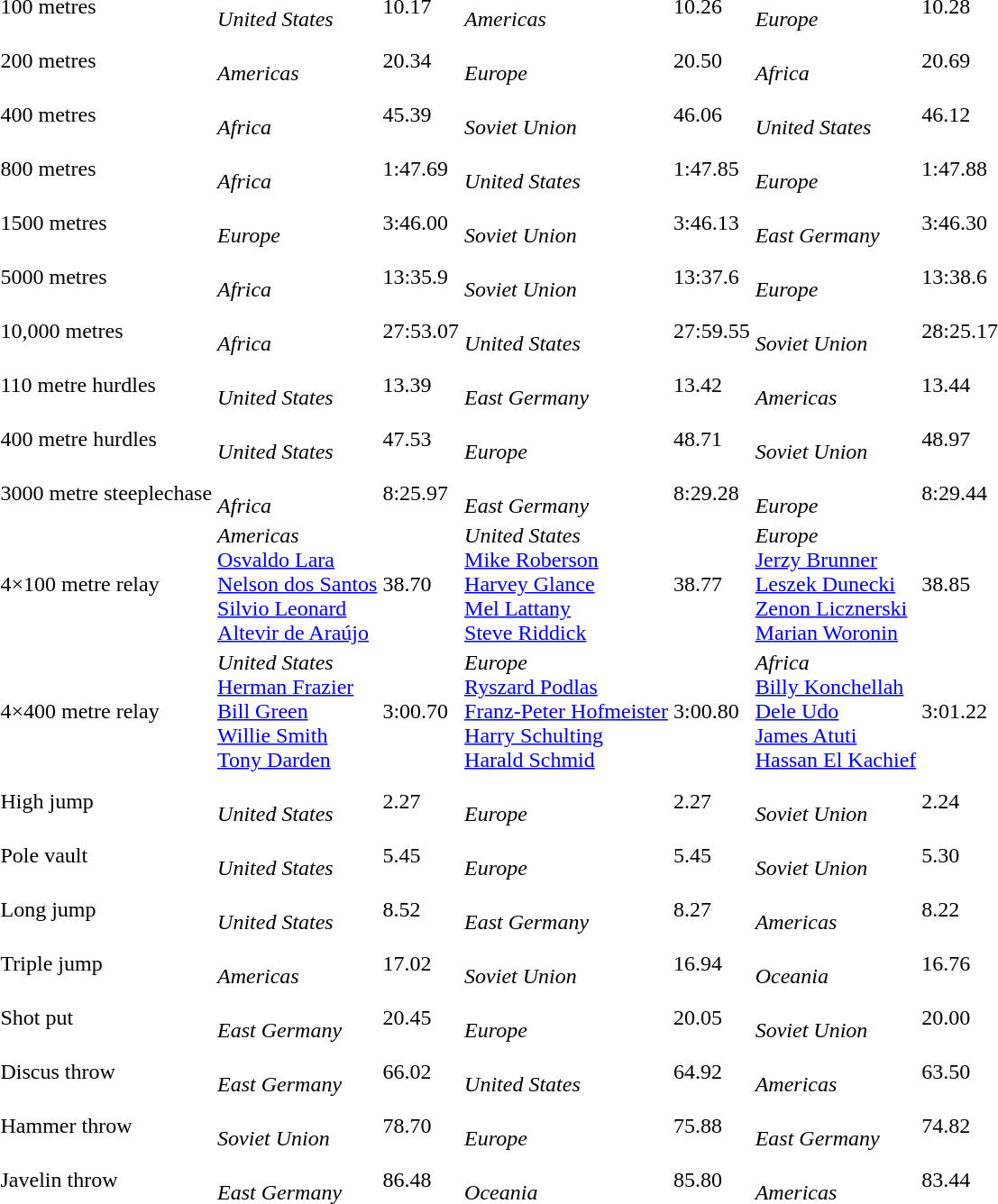<table>
<tr>
<td>100 metres</td>
<td> <br><em>United States</em></td>
<td>10.17</td>
<td>  <br><em>Americas</em></td>
<td>10.26</td>
<td>  <br><em>Europe</em></td>
<td>10.28</td>
</tr>
<tr>
<td>200 metres</td>
<td> <br><em>Americas</em></td>
<td>20.34</td>
<td>   <br><em>Europe</em></td>
<td>20.50</td>
<td>  <br><em>Africa</em></td>
<td>20.69</td>
</tr>
<tr>
<td>400 metres</td>
<td> <br><em>Africa</em></td>
<td>45.39</td>
<td>   <br><em>Soviet Union</em></td>
<td>46.06</td>
<td>  <br><em>United States</em></td>
<td>46.12</td>
</tr>
<tr>
<td>800 metres</td>
<td> <br><em>Africa</em></td>
<td>1:47.69</td>
<td>   <br><em>United States</em></td>
<td>1:47.85</td>
<td>  <br><em>Europe</em></td>
<td>1:47.88</td>
</tr>
<tr>
<td>1500 metres</td>
<td> <br><em>Europe</em></td>
<td>3:46.00</td>
<td>   <br><em>Soviet Union</em></td>
<td>3:46.13</td>
<td>  <br><em>East Germany</em></td>
<td>3:46.30</td>
</tr>
<tr>
<td>5000 metres</td>
<td> <br><em>Africa</em></td>
<td>13:35.9</td>
<td>   <br><em>Soviet Union</em></td>
<td>13:37.6</td>
<td>  <br><em>Europe</em></td>
<td>13:38.6</td>
</tr>
<tr>
<td>10,000 metres</td>
<td> <br><em>Africa</em></td>
<td>27:53.07</td>
<td>   <br><em>United States</em></td>
<td>27:59.55</td>
<td>  <br><em>Soviet Union</em></td>
<td>28:25.17</td>
</tr>
<tr>
<td>110 metre hurdles</td>
<td> <br><em>United States</em></td>
<td>13.39</td>
<td>   <br><em>East Germany</em></td>
<td>13.42</td>
<td>  <br><em>Americas</em></td>
<td>13.44</td>
</tr>
<tr>
<td>400 metre hurdles</td>
<td> <br><em>United States</em></td>
<td>47.53</td>
<td>   <br><em>Europe</em></td>
<td>48.71</td>
<td>  <br><em>Soviet Union</em></td>
<td>48.97</td>
</tr>
<tr>
<td>3000 metre steeplechase</td>
<td> <br><em>Africa</em></td>
<td>8:25.97</td>
<td>   <br><em>East Germany</em></td>
<td>8:29.28</td>
<td>  <br><em>Europe</em></td>
<td>8:29.44</td>
</tr>
<tr>
<td>4×100 metre relay</td>
<td valign=top><em>Americas</em><br><a href='#'>Osvaldo Lara</a><br><a href='#'>Nelson dos Santos</a><br><a href='#'>Silvio Leonard</a><br><a href='#'>Altevir de Araújo</a></td>
<td>38.70</td>
<td valign=top><em>United States</em><br><a href='#'>Mike Roberson</a><br><a href='#'>Harvey Glance</a><br><a href='#'>Mel Lattany</a><br><a href='#'>Steve Riddick</a></td>
<td>38.77</td>
<td valign=top><em>Europe</em><br><a href='#'>Jerzy Brunner</a><br><a href='#'>Leszek Dunecki</a><br><a href='#'>Zenon Licznerski</a><br><a href='#'>Marian Woronin</a></td>
<td>38.85</td>
</tr>
<tr>
<td>4×400 metre relay</td>
<td valign=top><em>United States</em><br><a href='#'>Herman Frazier</a><br><a href='#'>Bill Green</a><br><a href='#'>Willie Smith</a><br><a href='#'>Tony Darden</a></td>
<td>3:00.70</td>
<td valign=top><em>Europe</em><br><a href='#'>Ryszard Podlas</a><br><a href='#'>Franz-Peter Hofmeister</a><br><a href='#'>Harry Schulting</a><br><a href='#'>Harald Schmid</a></td>
<td>3:00.80</td>
<td valign=top><em>Africa</em><br><a href='#'>Billy Konchellah</a><br><a href='#'>Dele Udo</a><br><a href='#'>James Atuti</a><br><a href='#'>Hassan El Kachief</a></td>
<td>3:01.22</td>
</tr>
<tr>
<td>High jump</td>
<td> <br><em>United States</em></td>
<td>2.27</td>
<td>   <br><em>Europe</em></td>
<td>2.27</td>
<td>  <br><em>Soviet Union</em></td>
<td>2.24</td>
</tr>
<tr>
<td>Pole vault</td>
<td> <br><em>United States</em></td>
<td>5.45</td>
<td>   <br><em>Europe</em></td>
<td>5.45</td>
<td>  <br><em>Soviet Union</em></td>
<td>5.30</td>
</tr>
<tr>
<td>Long jump</td>
<td> <br><em>United States</em></td>
<td>8.52</td>
<td>   <br><em>East Germany</em></td>
<td>8.27</td>
<td>  <br><em>Americas</em></td>
<td>8.22</td>
</tr>
<tr>
<td>Triple jump</td>
<td> <br><em>Americas</em></td>
<td>17.02</td>
<td>   <br><em>Soviet Union</em></td>
<td>16.94</td>
<td>  <br><em>Oceania</em></td>
<td>16.76</td>
</tr>
<tr>
<td>Shot put</td>
<td> <br><em>East Germany</em></td>
<td>20.45</td>
<td>   <br><em>Europe</em></td>
<td>20.05</td>
<td>  <br><em>Soviet Union</em></td>
<td>20.00</td>
</tr>
<tr>
<td>Discus throw</td>
<td> <br><em>East Germany</em></td>
<td>66.02</td>
<td>   <br><em>United States</em></td>
<td>64.92</td>
<td>  <br><em>Americas</em></td>
<td>63.50</td>
</tr>
<tr>
<td>Hammer throw</td>
<td> <br><em>Soviet Union</em></td>
<td>78.70</td>
<td>   <br><em>Europe</em></td>
<td>75.88</td>
<td>  <br><em>East Germany</em></td>
<td>74.82</td>
</tr>
<tr>
<td>Javelin throw</td>
<td> <br><em>East Germany</em></td>
<td>86.48</td>
<td>   <br><em>Oceania</em></td>
<td>85.80</td>
<td>  <br><em>Americas</em></td>
<td>83.44</td>
</tr>
</table>
